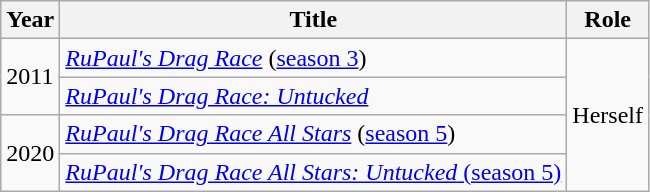<table class="wikitable plainrowheaders sortable">
<tr>
<th scope="col">Year</th>
<th scope="col">Title</th>
<th scope="col">Role</th>
</tr>
<tr>
<td rowspan="2">2011</td>
<td scope="row"><em><a href='#'>RuPaul's Drag Race</a></em> (<a href='#'>season 3</a>)</td>
<td rowspan="4">Herself</td>
</tr>
<tr>
<td scope="row"><em><a href='#'>RuPaul's Drag Race: Untucked</a></em></td>
</tr>
<tr>
<td rowspan="2">2020</td>
<td scope="row"><em><a href='#'>RuPaul's Drag Race All Stars</a></em> (<a href='#'>season 5</a>)</td>
</tr>
<tr>
<td scope="row"><a href='#'><em>RuPaul's Drag Race All Stars: Untucked</em> (season 5)</a></td>
</tr>
</table>
